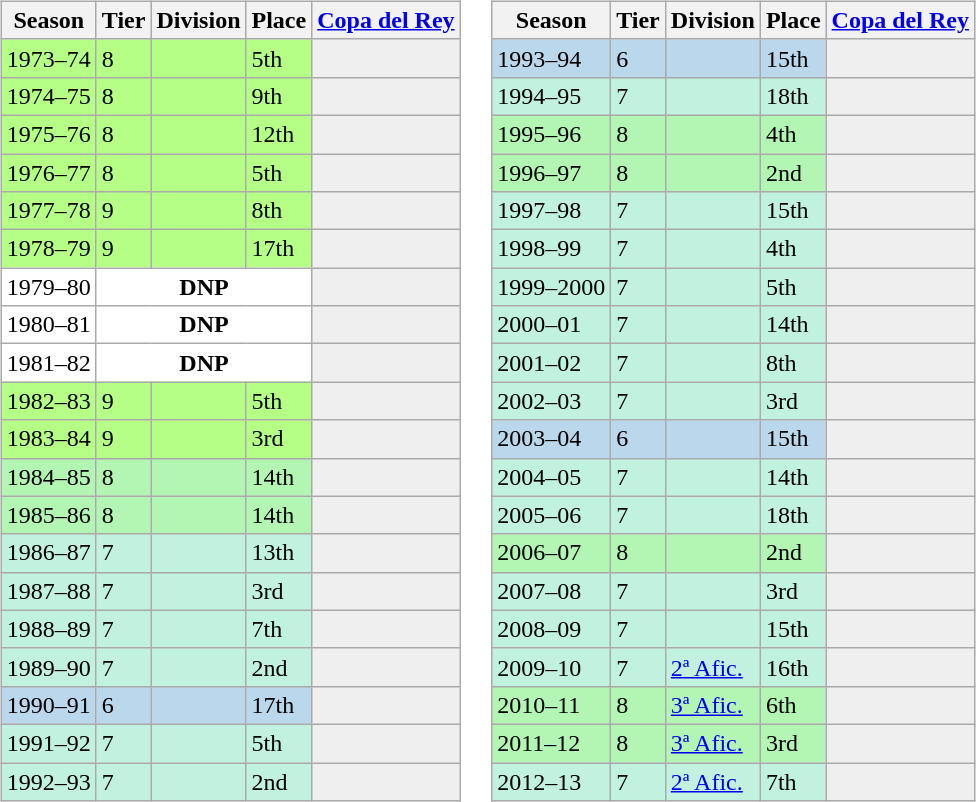<table>
<tr>
<td valign="top" width=0%><br><table class="wikitable">
<tr style="background:#f0f6fa;">
<th>Season</th>
<th>Tier</th>
<th>Division</th>
<th>Place</th>
<th><a href='#'>Copa del Rey</a></th>
</tr>
<tr>
<td style="background:#B6FF86;">1973–74</td>
<td style="background:#B6FF86;">8</td>
<td style="background:#B6FF86;"></td>
<td style="background:#B6FF86;">5th</td>
<th style="background:#efefef;"></th>
</tr>
<tr>
<td style="background:#B6FF86;">1974–75</td>
<td style="background:#B6FF86;">8</td>
<td style="background:#B6FF86;"></td>
<td style="background:#B6FF86;">9th</td>
<th style="background:#efefef;"></th>
</tr>
<tr>
<td style="background:#B6FF86;">1975–76</td>
<td style="background:#B6FF86;">8</td>
<td style="background:#B6FF86;"></td>
<td style="background:#B6FF86;">12th</td>
<th style="background:#efefef;"></th>
</tr>
<tr>
<td style="background:#B6FF86;">1976–77</td>
<td style="background:#B6FF86;">8</td>
<td style="background:#B6FF86;"></td>
<td style="background:#B6FF86;">5th</td>
<th style="background:#efefef;"></th>
</tr>
<tr>
<td style="background:#B6FF86;">1977–78</td>
<td style="background:#B6FF86;">9</td>
<td style="background:#B6FF86;"></td>
<td style="background:#B6FF86;">8th</td>
<th style="background:#efefef;"></th>
</tr>
<tr>
<td style="background:#B6FF86;">1978–79</td>
<td style="background:#B6FF86;">9</td>
<td style="background:#B6FF86;"></td>
<td style="background:#B6FF86;">17th</td>
<th style="background:#efefef;"></th>
</tr>
<tr>
<td style="background:#FFFFFF;">1979–80</td>
<th style="background:#FFFFFF;" colspan="3">DNP</th>
<th style="background:#efefef;"></th>
</tr>
<tr>
<td style="background:#FFFFFF;">1980–81</td>
<th style="background:#FFFFFF;" colspan="3">DNP</th>
<th style="background:#efefef;"></th>
</tr>
<tr>
<td style="background:#FFFFFF;">1981–82</td>
<th style="background:#FFFFFF;" colspan="3">DNP</th>
<th style="background:#efefef;"></th>
</tr>
<tr>
<td style="background:#B6FF86;">1982–83</td>
<td style="background:#B6FF86;">9</td>
<td style="background:#B6FF86;"></td>
<td style="background:#B6FF86;">5th</td>
<th style="background:#efefef;"></th>
</tr>
<tr>
<td style="background:#B6FF86;">1983–84</td>
<td style="background:#B6FF86;">9</td>
<td style="background:#B6FF86;"></td>
<td style="background:#B6FF86;">3rd</td>
<th style="background:#efefef;"></th>
</tr>
<tr>
<td style="background:#B3F5B3;">1984–85</td>
<td style="background:#B3F5B3;">8</td>
<td style="background:#B3F5B3;"></td>
<td style="background:#B3F5B3;">14th</td>
<th style="background:#efefef;"></th>
</tr>
<tr>
<td style="background:#B3F5B3;">1985–86</td>
<td style="background:#B3F5B3;">8</td>
<td style="background:#B3F5B3;"></td>
<td style="background:#B3F5B3;">14th</td>
<th style="background:#efefef;"></th>
</tr>
<tr>
<td style="background:#C0F2DF;">1986–87</td>
<td style="background:#C0F2DF;">7</td>
<td style="background:#C0F2DF;"></td>
<td style="background:#C0F2DF;">13th</td>
<th style="background:#efefef;"></th>
</tr>
<tr>
<td style="background:#C0F2DF;">1987–88</td>
<td style="background:#C0F2DF;">7</td>
<td style="background:#C0F2DF;"></td>
<td style="background:#C0F2DF;">3rd</td>
<th style="background:#efefef;"></th>
</tr>
<tr>
<td style="background:#C0F2DF;">1988–89</td>
<td style="background:#C0F2DF;">7</td>
<td style="background:#C0F2DF;"></td>
<td style="background:#C0F2DF;">7th</td>
<th style="background:#efefef;"></th>
</tr>
<tr>
<td style="background:#C0F2DF;">1989–90</td>
<td style="background:#C0F2DF;">7</td>
<td style="background:#C0F2DF;"></td>
<td style="background:#C0F2DF;">2nd</td>
<th style="background:#efefef;"></th>
</tr>
<tr>
<td style="background:#BBD7EC;">1990–91</td>
<td style="background:#BBD7EC;">6</td>
<td style="background:#BBD7EC;"></td>
<td style="background:#BBD7EC;">17th</td>
<th style="background:#efefef;"></th>
</tr>
<tr>
<td style="background:#C0F2DF;">1991–92</td>
<td style="background:#C0F2DF;">7</td>
<td style="background:#C0F2DF;"></td>
<td style="background:#C0F2DF;">5th</td>
<th style="background:#efefef;"></th>
</tr>
<tr>
<td style="background:#C0F2DF;">1992–93</td>
<td style="background:#C0F2DF;">7</td>
<td style="background:#C0F2DF;"></td>
<td style="background:#C0F2DF;">2nd</td>
<th style="background:#efefef;"></th>
</tr>
</table>
</td>
<td valign="top" width=0%><br><table class="wikitable">
<tr style="background:#f0f6fa;">
<th>Season</th>
<th>Tier</th>
<th>Division</th>
<th>Place</th>
<th><a href='#'>Copa del Rey</a></th>
</tr>
<tr>
<td style="background:#BBD7EC;">1993–94</td>
<td style="background:#BBD7EC;">6</td>
<td style="background:#BBD7EC;"></td>
<td style="background:#BBD7EC;">15th</td>
<th style="background:#efefef;"></th>
</tr>
<tr>
<td style="background:#C0F2DF;">1994–95</td>
<td style="background:#C0F2DF;">7</td>
<td style="background:#C0F2DF;"></td>
<td style="background:#C0F2DF;">18th</td>
<th style="background:#efefef;"></th>
</tr>
<tr>
<td style="background:#B3F5B3;">1995–96</td>
<td style="background:#B3F5B3;">8</td>
<td style="background:#B3F5B3;"></td>
<td style="background:#B3F5B3;">4th</td>
<th style="background:#efefef;"></th>
</tr>
<tr>
<td style="background:#B3F5B3;">1996–97</td>
<td style="background:#B3F5B3;">8</td>
<td style="background:#B3F5B3;"></td>
<td style="background:#B3F5B3;">2nd</td>
<th style="background:#efefef;"></th>
</tr>
<tr>
<td style="background:#C0F2DF;">1997–98</td>
<td style="background:#C0F2DF;">7</td>
<td style="background:#C0F2DF;"></td>
<td style="background:#C0F2DF;">15th</td>
<th style="background:#efefef;"></th>
</tr>
<tr>
<td style="background:#C0F2DF;">1998–99</td>
<td style="background:#C0F2DF;">7</td>
<td style="background:#C0F2DF;"></td>
<td style="background:#C0F2DF;">4th</td>
<th style="background:#efefef;"></th>
</tr>
<tr>
<td style="background:#C0F2DF;">1999–2000</td>
<td style="background:#C0F2DF;">7</td>
<td style="background:#C0F2DF;"></td>
<td style="background:#C0F2DF;">5th</td>
<th style="background:#efefef;"></th>
</tr>
<tr>
<td style="background:#C0F2DF;">2000–01</td>
<td style="background:#C0F2DF;">7</td>
<td style="background:#C0F2DF;"></td>
<td style="background:#C0F2DF;">14th</td>
<th style="background:#efefef;"></th>
</tr>
<tr>
<td style="background:#C0F2DF;">2001–02</td>
<td style="background:#C0F2DF;">7</td>
<td style="background:#C0F2DF;"></td>
<td style="background:#C0F2DF;">8th</td>
<th style="background:#efefef;"></th>
</tr>
<tr>
<td style="background:#C0F2DF;">2002–03</td>
<td style="background:#C0F2DF;">7</td>
<td style="background:#C0F2DF;"></td>
<td style="background:#C0F2DF;">3rd</td>
<th style="background:#efefef;"></th>
</tr>
<tr>
<td style="background:#BBD7EC;">2003–04</td>
<td style="background:#BBD7EC;">6</td>
<td style="background:#BBD7EC;"></td>
<td style="background:#BBD7EC;">15th</td>
<th style="background:#efefef;"></th>
</tr>
<tr>
<td style="background:#C0F2DF;">2004–05</td>
<td style="background:#C0F2DF;">7</td>
<td style="background:#C0F2DF;"></td>
<td style="background:#C0F2DF;">14th</td>
<th style="background:#efefef;"></th>
</tr>
<tr>
<td style="background:#C0F2DF;">2005–06</td>
<td style="background:#C0F2DF;">7</td>
<td style="background:#C0F2DF;"></td>
<td style="background:#C0F2DF;">18th</td>
<th style="background:#efefef;"></th>
</tr>
<tr>
<td style="background:#B3F5B3;">2006–07</td>
<td style="background:#B3F5B3;">8</td>
<td style="background:#B3F5B3;"></td>
<td style="background:#B3F5B3;">2nd</td>
<th style="background:#efefef;"></th>
</tr>
<tr>
<td style="background:#C0F2DF;">2007–08</td>
<td style="background:#C0F2DF;">7</td>
<td style="background:#C0F2DF;"></td>
<td style="background:#C0F2DF;">3rd</td>
<th style="background:#efefef;"></th>
</tr>
<tr>
<td style="background:#C0F2DF;">2008–09</td>
<td style="background:#C0F2DF;">7</td>
<td style="background:#C0F2DF;"></td>
<td style="background:#C0F2DF;">15th</td>
<th style="background:#efefef;"></th>
</tr>
<tr>
<td style="background:#C0F2DF;">2009–10</td>
<td style="background:#C0F2DF;">7</td>
<td style="background:#C0F2DF;"><a href='#'>2ª Afic.</a></td>
<td style="background:#C0F2DF;">16th</td>
<th style="background:#efefef;"></th>
</tr>
<tr>
<td style="background:#B3F5B3;">2010–11</td>
<td style="background:#B3F5B3;">8</td>
<td style="background:#B3F5B3;"><a href='#'>3ª Afic.</a></td>
<td style="background:#B3F5B3;">6th</td>
<th style="background:#efefef;"></th>
</tr>
<tr>
<td style="background:#B3F5B3;">2011–12</td>
<td style="background:#B3F5B3;">8</td>
<td style="background:#B3F5B3;"><a href='#'>3ª Afic.</a></td>
<td style="background:#B3F5B3;">3rd</td>
<th style="background:#efefef;"></th>
</tr>
<tr>
<td style="background:#C0F2DF;">2012–13</td>
<td style="background:#C0F2DF;">7</td>
<td style="background:#C0F2DF;"><a href='#'>2ª Afic.</a></td>
<td style="background:#C0F2DF;">7th</td>
<th style="background:#efefef;"></th>
</tr>
</table>
</td>
</tr>
</table>
